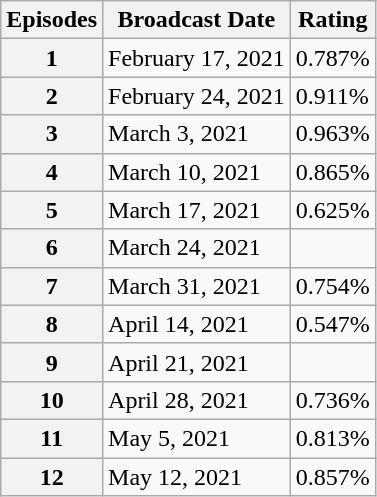<table class="wikitable">
<tr>
<th>Episodes</th>
<th>Broadcast Date</th>
<th>Rating</th>
</tr>
<tr>
<th>1</th>
<td>February 17, 2021</td>
<td>0.787%</td>
</tr>
<tr>
<th>2</th>
<td>February 24, 2021</td>
<td>0.911%</td>
</tr>
<tr>
<th>3</th>
<td>March 3, 2021</td>
<td>0.963%</td>
</tr>
<tr>
<th>4</th>
<td>March 10, 2021</td>
<td>0.865%</td>
</tr>
<tr>
<th>5</th>
<td>March 17, 2021</td>
<td>0.625%</td>
</tr>
<tr>
<th>6</th>
<td>March 24, 2021</td>
<td></td>
</tr>
<tr>
<th>7</th>
<td>March 31, 2021</td>
<td>0.754%</td>
</tr>
<tr>
<th>8</th>
<td>April 14, 2021</td>
<td>0.547%</td>
</tr>
<tr>
<th>9</th>
<td>April 21, 2021</td>
<td></td>
</tr>
<tr>
<th>10</th>
<td>April 28, 2021</td>
<td>0.736%</td>
</tr>
<tr>
<th>11</th>
<td>May 5, 2021</td>
<td>0.813%</td>
</tr>
<tr>
<th>12</th>
<td>May 12, 2021</td>
<td>0.857%</td>
</tr>
</table>
